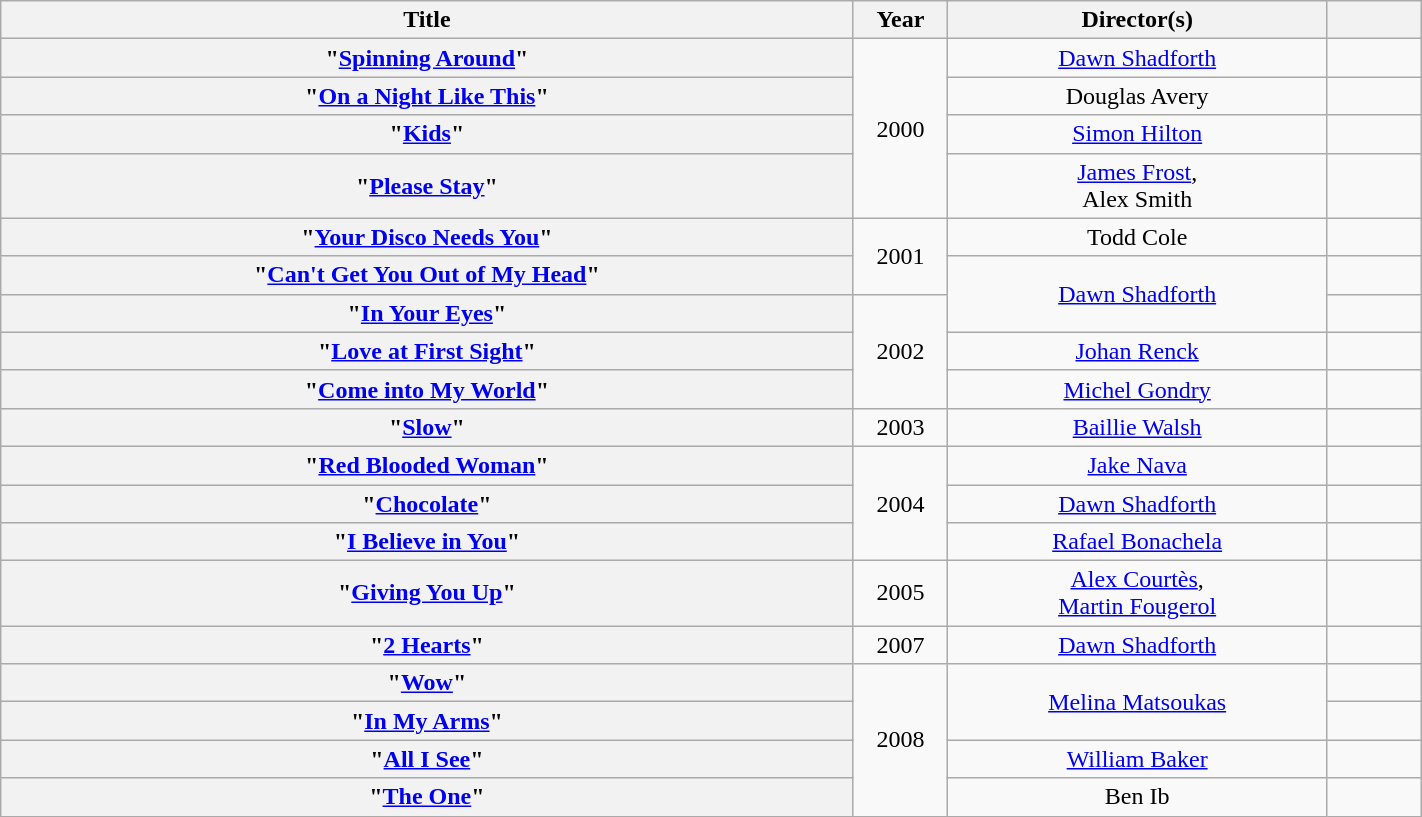<table class="wikitable plainrowheaders" style="text-align:center;" width="75%">
<tr>
<th style="width:45%;">Title</th>
<th style="width:5%;">Year</th>
<th style="width:20%;">Director(s)</th>
<th style="width:5%;"></th>
</tr>
<tr>
<th scope=row>"<a href='#'>Spinning Around</a>"</th>
<td rowspan=4>2000</td>
<td><a href='#'>Dawn Shadforth</a></td>
<td></td>
</tr>
<tr>
<th scope=row>"<a href='#'>On a Night Like This</a>"</th>
<td>Douglas Avery</td>
<td></td>
</tr>
<tr>
<th scope=row>"<a href='#'>Kids</a>"<br></th>
<td><a href='#'>Simon Hilton</a></td>
<td></td>
</tr>
<tr>
<th scope=row>"<a href='#'>Please Stay</a>"</th>
<td><a href='#'>James Frost</a>,<br>Alex Smith</td>
<td></td>
</tr>
<tr>
<th scope=row>"<a href='#'>Your Disco Needs You</a>"</th>
<td rowspan=2>2001</td>
<td>Todd Cole</td>
<td></td>
</tr>
<tr>
<th scope=row>"<a href='#'>Can't Get You Out of My Head</a>"</th>
<td rowspan=2><a href='#'>Dawn Shadforth</a></td>
<td></td>
</tr>
<tr>
<th scope=row>"<a href='#'>In Your Eyes</a>"</th>
<td rowspan=3>2002</td>
<td></td>
</tr>
<tr>
<th scope=row>"<a href='#'>Love at First Sight</a>"</th>
<td><a href='#'>Johan Renck</a></td>
<td></td>
</tr>
<tr>
<th scope=row>"<a href='#'>Come into My World</a>"</th>
<td><a href='#'>Michel Gondry</a></td>
<td></td>
</tr>
<tr>
<th scope=row>"<a href='#'>Slow</a>"</th>
<td>2003</td>
<td><a href='#'>Baillie Walsh</a></td>
<td></td>
</tr>
<tr>
<th scope=row>"<a href='#'>Red Blooded Woman</a>"</th>
<td rowspan=3>2004</td>
<td><a href='#'>Jake Nava</a></td>
<td></td>
</tr>
<tr>
<th scope=row>"<a href='#'>Chocolate</a>"</th>
<td><a href='#'>Dawn Shadforth</a></td>
<td></td>
</tr>
<tr>
<th scope=row>"<a href='#'>I Believe in You</a>"</th>
<td><a href='#'>Rafael Bonachela</a></td>
<td></td>
</tr>
<tr>
<th scope=row>"<a href='#'>Giving You Up</a>"</th>
<td>2005</td>
<td><a href='#'>Alex Courtès</a>,<br><a href='#'>Martin Fougerol</a></td>
<td></td>
</tr>
<tr>
<th scope=row>"<a href='#'>2 Hearts</a>"</th>
<td>2007</td>
<td><a href='#'>Dawn Shadforth</a></td>
<td></td>
</tr>
<tr>
<th scope=row>"<a href='#'>Wow</a>"</th>
<td rowspan=4>2008</td>
<td rowspan=2><a href='#'>Melina Matsoukas</a></td>
<td></td>
</tr>
<tr>
<th scope=row>"<a href='#'>In My Arms</a>"</th>
<td></td>
</tr>
<tr>
<th scope=row>"<a href='#'>All I See</a>"</th>
<td><a href='#'>William Baker</a></td>
<td></td>
</tr>
<tr>
<th scope=row>"<a href='#'>The One</a>"</th>
<td>Ben Ib</td>
<td></td>
</tr>
</table>
